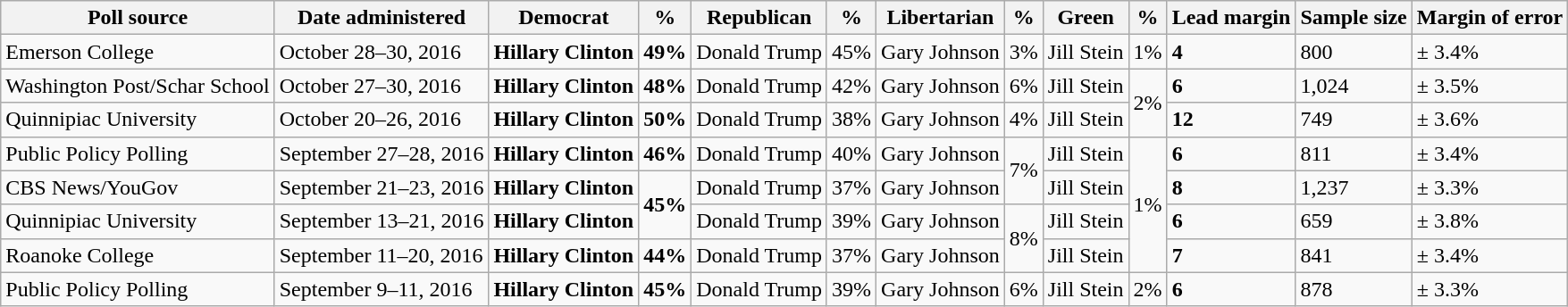<table class="wikitable">
<tr valign=bottom>
<th>Poll source</th>
<th>Date administered</th>
<th>Democrat</th>
<th>%</th>
<th>Republican</th>
<th>%</th>
<th>Libertarian</th>
<th>%</th>
<th>Green</th>
<th>%</th>
<th>Lead margin</th>
<th>Sample size</th>
<th>Margin of error</th>
</tr>
<tr>
<td>Emerson College</td>
<td>October 28–30, 2016</td>
<td><strong>Hillary Clinton</strong></td>
<td><strong>49%</strong></td>
<td>Donald Trump</td>
<td>45%</td>
<td>Gary Johnson</td>
<td>3%</td>
<td>Jill Stein</td>
<td>1%</td>
<td><strong>4</strong></td>
<td>800</td>
<td>± 3.4%</td>
</tr>
<tr>
<td>Washington Post/Schar School</td>
<td>October 27–30, 2016</td>
<td><strong>Hillary Clinton</strong></td>
<td><strong>48%</strong></td>
<td>Donald Trump</td>
<td>42%</td>
<td>Gary Johnson</td>
<td>6%</td>
<td>Jill Stein</td>
<td rowspan="2">2%</td>
<td><strong>6</strong></td>
<td>1,024</td>
<td>± 3.5%</td>
</tr>
<tr>
<td>Quinnipiac University</td>
<td>October 20–26, 2016</td>
<td><strong>Hillary Clinton</strong></td>
<td><strong>50%</strong></td>
<td>Donald Trump</td>
<td>38%</td>
<td>Gary Johnson</td>
<td>4%</td>
<td>Jill Stein</td>
<td><strong>12</strong></td>
<td>749</td>
<td>± 3.6%</td>
</tr>
<tr>
<td>Public Policy Polling</td>
<td>September 27–28, 2016</td>
<td><strong>Hillary Clinton</strong></td>
<td><strong>46%</strong></td>
<td>Donald Trump</td>
<td>40%</td>
<td>Gary Johnson</td>
<td rowspan="2">7%</td>
<td>Jill Stein</td>
<td rowspan="4">1%</td>
<td><strong>6</strong></td>
<td>811</td>
<td>± 3.4%</td>
</tr>
<tr>
<td>CBS News/YouGov</td>
<td>September 21–23, 2016</td>
<td><strong>Hillary Clinton</strong></td>
<td rowspan="2" ><strong>45%</strong></td>
<td>Donald Trump</td>
<td>37%</td>
<td>Gary Johnson</td>
<td>Jill Stein</td>
<td><strong>8</strong></td>
<td>1,237</td>
<td>± 3.3%</td>
</tr>
<tr>
<td>Quinnipiac University</td>
<td>September 13–21, 2016</td>
<td><strong>Hillary Clinton</strong></td>
<td>Donald Trump</td>
<td>39%</td>
<td>Gary Johnson</td>
<td rowspan="2">8%</td>
<td>Jill Stein</td>
<td><strong>6</strong></td>
<td>659</td>
<td>± 3.8%</td>
</tr>
<tr>
<td>Roanoke College</td>
<td>September 11–20, 2016</td>
<td><strong>Hillary Clinton</strong></td>
<td><strong>44%</strong></td>
<td>Donald Trump</td>
<td>37%</td>
<td>Gary Johnson</td>
<td>Jill Stein</td>
<td><strong>7</strong></td>
<td>841</td>
<td>± 3.4%</td>
</tr>
<tr>
<td>Public Policy Polling</td>
<td>September 9–11, 2016</td>
<td><strong>Hillary Clinton</strong></td>
<td><strong>45%</strong></td>
<td>Donald Trump</td>
<td>39%</td>
<td>Gary Johnson</td>
<td>6%</td>
<td>Jill Stein</td>
<td>2%</td>
<td><strong>6</strong></td>
<td>878</td>
<td>± 3.3%</td>
</tr>
</table>
